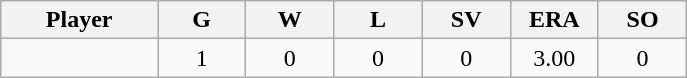<table class="wikitable sortable">
<tr>
<th bgcolor="#DDDDFF" width="16%">Player</th>
<th bgcolor="#DDDDFF" width="9%">G</th>
<th bgcolor="#DDDDFF" width="9%">W</th>
<th bgcolor="#DDDDFF" width="9%">L</th>
<th bgcolor="#DDDDFF" width="9%">SV</th>
<th bgcolor="#DDDDFF" width="9%">ERA</th>
<th bgcolor="#DDDDFF" width="9%">SO</th>
</tr>
<tr align="center">
<td></td>
<td>1</td>
<td>0</td>
<td>0</td>
<td>0</td>
<td>3.00</td>
<td>0</td>
</tr>
</table>
